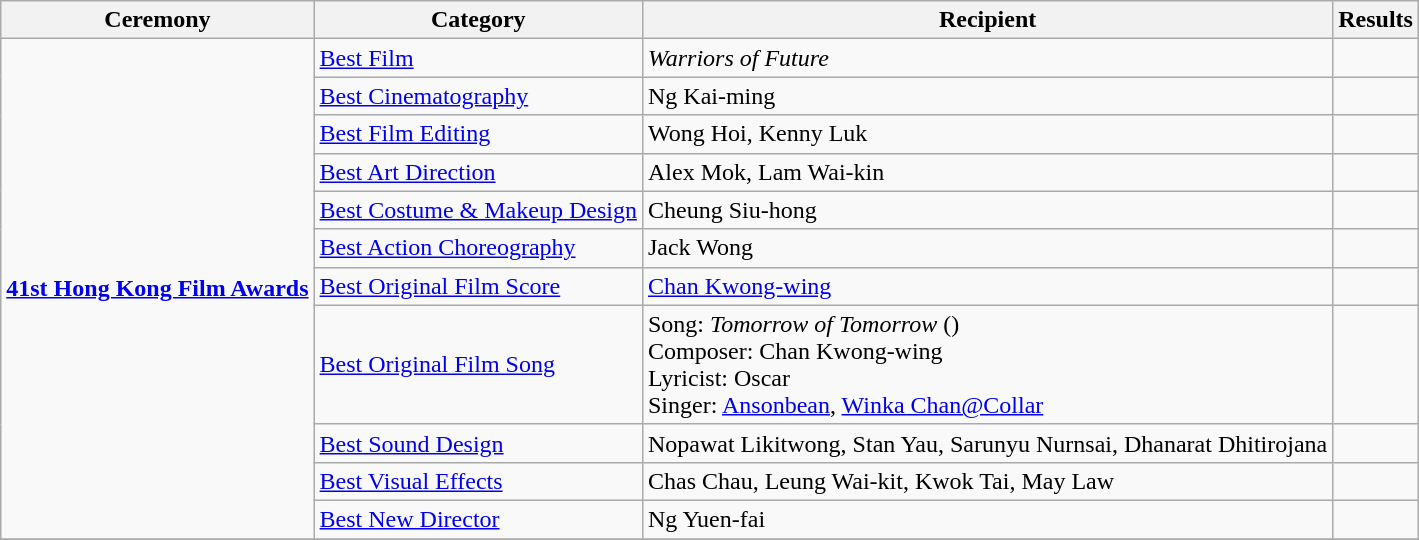<table class=wikitable>
<tr>
<th>Ceremony</th>
<th>Category</th>
<th>Recipient</th>
<th>Results</th>
</tr>
<tr>
<td rowspan=11><strong><a href='#'>41st Hong Kong Film Awards</a></strong></td>
<td><a href='#'>Best Film</a></td>
<td><em>Warriors of Future</em></td>
<td></td>
</tr>
<tr>
<td><a href='#'>Best Cinematography</a></td>
<td>Ng Kai-ming</td>
<td></td>
</tr>
<tr>
<td><a href='#'>Best Film Editing</a></td>
<td>Wong Hoi, Kenny Luk</td>
<td></td>
</tr>
<tr>
<td><a href='#'>Best Art Direction</a></td>
<td>Alex Mok, Lam Wai-kin</td>
<td></td>
</tr>
<tr>
<td><a href='#'>Best Costume & Makeup Design</a></td>
<td>Cheung Siu-hong</td>
<td></td>
</tr>
<tr>
<td><a href='#'>Best Action Choreography</a></td>
<td>Jack Wong</td>
<td></td>
</tr>
<tr>
<td><a href='#'>Best Original Film Score</a></td>
<td><a href='#'>Chan Kwong-wing</a></td>
<td></td>
</tr>
<tr>
<td><a href='#'>Best Original Film Song</a></td>
<td>Song: <em>Tomorrow of Tomorrow</em> ()<br>Composer: Chan Kwong-wing 
<br>Lyricist: Oscar
<br>Singer: <a href='#'>Ansonbean</a>, <a href='#'>Winka Chan@Collar</a></td>
<td></td>
</tr>
<tr>
<td><a href='#'>Best Sound Design</a></td>
<td>Nopawat Likitwong, Stan Yau, Sarunyu Nurnsai, Dhanarat Dhitirojana</td>
<td></td>
</tr>
<tr>
<td><a href='#'>Best Visual Effects</a></td>
<td>Chas Chau, Leung Wai-kit, Kwok Tai, May Law</td>
<td></td>
</tr>
<tr>
<td><a href='#'>Best New Director</a></td>
<td>Ng Yuen-fai</td>
<td></td>
</tr>
<tr>
</tr>
</table>
